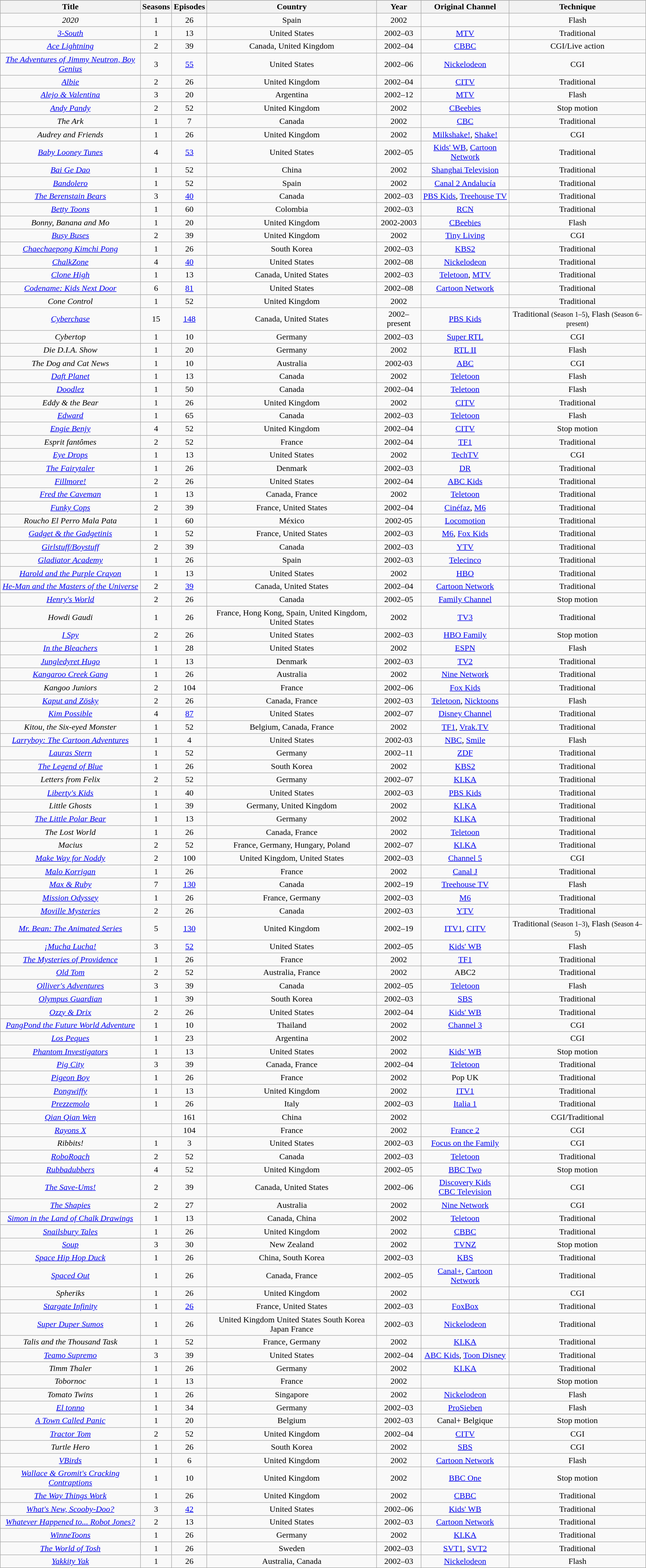<table class="wikitable sortable" style="text-align:center;">
<tr>
</tr>
<tr>
<th scope="col">Title</th>
<th scope="col">Seasons</th>
<th scope="col">Episodes</th>
<th scope="col">Country</th>
<th scope="col">Year</th>
<th scope="col">Original Channel</th>
<th scope="col">Technique</th>
</tr>
<tr>
<td><em>2020</em></td>
<td>1</td>
<td>26</td>
<td>Spain</td>
<td>2002</td>
<td></td>
<td>Flash</td>
</tr>
<tr>
<td><em><a href='#'>3-South</a></em></td>
<td>1</td>
<td>13</td>
<td>United States</td>
<td>2002–03</td>
<td><a href='#'>MTV</a></td>
<td>Traditional</td>
</tr>
<tr>
<td><em><a href='#'>Ace Lightning</a></em></td>
<td>2</td>
<td>39</td>
<td>Canada, United Kingdom</td>
<td>2002–04</td>
<td><a href='#'>CBBC</a></td>
<td>CGI/Live action</td>
</tr>
<tr>
<td data-sort-value="Adventures of Jimmy Neutron, Boy Genius"><em><a href='#'>The Adventures of Jimmy Neutron, Boy Genius</a></em></td>
<td>3</td>
<td><a href='#'>55</a></td>
<td>United States</td>
<td>2002–06</td>
<td><a href='#'>Nickelodeon</a></td>
<td>CGI</td>
</tr>
<tr>
<td><em><a href='#'>Albie</a></em></td>
<td>2</td>
<td>26</td>
<td>United Kingdom</td>
<td>2002–04</td>
<td><a href='#'>CITV</a></td>
<td>Traditional</td>
</tr>
<tr>
<td><em><a href='#'>Alejo & Valentina</a></em></td>
<td>3</td>
<td>20</td>
<td>Argentina</td>
<td>2002–12</td>
<td><a href='#'>MTV</a></td>
<td>Flash</td>
</tr>
<tr>
<td><em><a href='#'>Andy Pandy</a></em></td>
<td>2</td>
<td>52</td>
<td>United Kingdom</td>
<td>2002</td>
<td><a href='#'>CBeebies</a></td>
<td>Stop motion</td>
</tr>
<tr>
<td><em>The Ark</em></td>
<td>1</td>
<td>7</td>
<td>Canada</td>
<td>2002</td>
<td><a href='#'>CBC</a></td>
<td>Traditional</td>
</tr>
<tr>
<td><em>Audrey and Friends</em></td>
<td>1</td>
<td>26</td>
<td>United Kingdom</td>
<td>2002</td>
<td><a href='#'>Milkshake!</a>, <a href='#'>Shake!</a></td>
<td>CGI</td>
</tr>
<tr>
<td><em><a href='#'>Baby Looney Tunes</a></em></td>
<td>4</td>
<td><a href='#'>53</a></td>
<td>United States</td>
<td>2002–05</td>
<td><a href='#'>Kids' WB</a>, <a href='#'>Cartoon Network</a></td>
<td>Traditional</td>
</tr>
<tr>
<td><em><a href='#'>Bai Ge Dao</a></em></td>
<td>1</td>
<td>52</td>
<td>China</td>
<td>2002</td>
<td><a href='#'>Shanghai Television</a></td>
<td>Traditional</td>
</tr>
<tr>
<td><em><a href='#'>Bandolero</a></em></td>
<td>1</td>
<td>52</td>
<td>Spain</td>
<td>2002</td>
<td><a href='#'>Canal 2 Andalucía</a></td>
<td>Traditional</td>
</tr>
<tr>
<td data-sort-value="Berenstain Bears"><em><a href='#'>The Berenstain Bears</a></em></td>
<td>3</td>
<td><a href='#'>40</a></td>
<td>Canada</td>
<td>2002–03</td>
<td><a href='#'>PBS Kids</a>, <a href='#'>Treehouse TV</a></td>
<td>Traditional</td>
</tr>
<tr>
<td><em><a href='#'>Betty Toons</a></em></td>
<td>1</td>
<td>60</td>
<td>Colombia</td>
<td>2002–03</td>
<td><a href='#'>RCN</a></td>
<td>Traditional</td>
</tr>
<tr>
<td><em>Bonny, Banana and Mo</em></td>
<td>1</td>
<td>20</td>
<td>United Kingdom</td>
<td>2002-2003</td>
<td><a href='#'>CBeebies</a></td>
<td>Flash</td>
</tr>
<tr>
<td><em><a href='#'>Busy Buses</a></em></td>
<td>2</td>
<td>39</td>
<td>United Kingdom</td>
<td>2002</td>
<td><a href='#'>Tiny Living</a></td>
<td>CGI</td>
</tr>
<tr>
<td><em><a href='#'>Chaechaepong Kimchi Pong</a></em></td>
<td>1</td>
<td>26</td>
<td>South Korea</td>
<td>2002–03</td>
<td><a href='#'>KBS2</a></td>
<td>Traditional</td>
</tr>
<tr>
<td><em><a href='#'>ChalkZone</a></em></td>
<td>4</td>
<td><a href='#'>40</a></td>
<td>United States</td>
<td>2002–08</td>
<td><a href='#'>Nickelodeon</a></td>
<td>Traditional</td>
</tr>
<tr>
<td><em><a href='#'>Clone High</a></em></td>
<td>1</td>
<td>13</td>
<td>Canada, United States</td>
<td>2002–03</td>
<td><a href='#'>Teletoon</a>, <a href='#'>MTV</a></td>
<td>Traditional</td>
</tr>
<tr>
<td><em><a href='#'>Codename: Kids Next Door</a></em></td>
<td>6</td>
<td><a href='#'>81</a></td>
<td>United States</td>
<td>2002–08</td>
<td><a href='#'>Cartoon Network</a></td>
<td>Traditional</td>
</tr>
<tr>
<td><em>Cone Control</em></td>
<td>1</td>
<td>52</td>
<td>United Kingdom</td>
<td>2002</td>
<td></td>
<td>Traditional</td>
</tr>
<tr>
<td><em><a href='#'>Cyberchase</a></em></td>
<td>15</td>
<td><a href='#'>148</a></td>
<td>Canada, United States</td>
<td>2002–present</td>
<td><a href='#'>PBS Kids</a></td>
<td>Traditional <small>(Season 1–5)</small>, Flash <small>(Season 6–present)</small></td>
</tr>
<tr>
<td><em>Cybertop</em></td>
<td>1</td>
<td>10</td>
<td>Germany</td>
<td>2002–03</td>
<td><a href='#'>Super RTL</a></td>
<td>CGI</td>
</tr>
<tr>
<td data-sort-value="D.I.A. Show"><em>Die D.I.A. Show</em></td>
<td>1</td>
<td>20</td>
<td>Germany</td>
<td>2002</td>
<td><a href='#'>RTL II</a></td>
<td>Flash</td>
</tr>
<tr>
<td><em>The Dog and Cat News</em></td>
<td>1</td>
<td>10</td>
<td>Australia</td>
<td>2002-03</td>
<td><a href='#'>ABC</a></td>
<td>CGI</td>
</tr>
<tr>
<td><em><a href='#'>Daft Planet</a></em></td>
<td>1</td>
<td>13</td>
<td>Canada</td>
<td>2002</td>
<td><a href='#'>Teletoon</a></td>
<td>Flash</td>
</tr>
<tr>
<td><em><a href='#'>Doodlez</a></em></td>
<td>1</td>
<td>50</td>
<td>Canada</td>
<td>2002–04</td>
<td><a href='#'>Teletoon</a></td>
<td>Flash</td>
</tr>
<tr>
<td><em>Eddy & the Bear</em></td>
<td>1</td>
<td>26</td>
<td>United Kingdom</td>
<td>2002</td>
<td><a href='#'>CITV</a></td>
<td>Traditional</td>
</tr>
<tr>
<td><em><a href='#'>Edward</a></em></td>
<td>1</td>
<td>65</td>
<td>Canada</td>
<td>2002–03</td>
<td><a href='#'>Teletoon</a></td>
<td>Flash</td>
</tr>
<tr>
<td><em><a href='#'>Engie Benjy</a></em></td>
<td>4</td>
<td>52</td>
<td>United Kingdom</td>
<td>2002–04</td>
<td><a href='#'>CITV</a></td>
<td>Stop motion</td>
</tr>
<tr>
<td><em>Esprit fantômes</em></td>
<td>2</td>
<td>52</td>
<td>France</td>
<td>2002–04</td>
<td><a href='#'>TF1</a></td>
<td>Traditional</td>
</tr>
<tr>
<td><em><a href='#'>Eye Drops</a></em></td>
<td>1</td>
<td>13</td>
<td>United States</td>
<td>2002</td>
<td><a href='#'>TechTV</a></td>
<td>CGI</td>
</tr>
<tr>
<td data-sort-value="Fairytaler"><em><a href='#'>The Fairytaler</a></em></td>
<td>1</td>
<td>26</td>
<td>Denmark</td>
<td>2002–03</td>
<td><a href='#'>DR</a></td>
<td>Traditional</td>
</tr>
<tr>
<td><em><a href='#'>Fillmore!</a></em></td>
<td>2</td>
<td>26</td>
<td>United States</td>
<td>2002–04</td>
<td><a href='#'>ABC Kids</a></td>
<td>Traditional</td>
</tr>
<tr>
<td><em><a href='#'>Fred the Caveman</a></em></td>
<td>1</td>
<td>13</td>
<td>Canada, France</td>
<td>2002</td>
<td><a href='#'>Teletoon</a></td>
<td>Traditional</td>
</tr>
<tr>
<td><em><a href='#'>Funky Cops</a></em></td>
<td>2</td>
<td>39</td>
<td>France, United States</td>
<td>2002–04</td>
<td><a href='#'>Cinéfaz</a>, <a href='#'>M6</a></td>
<td>Traditional</td>
</tr>
<tr>
<td><em>Roucho El Perro Mala Pata</em></td>
<td>1</td>
<td>60</td>
<td>México</td>
<td>2002-05</td>
<td><a href='#'>Locomotion</a></td>
<td>Traditional</td>
</tr>
<tr>
<td><em><a href='#'>Gadget & the Gadgetinis</a></em></td>
<td>1</td>
<td>52</td>
<td>France, United States</td>
<td>2002–03</td>
<td><a href='#'>M6</a>, <a href='#'>Fox Kids</a></td>
<td>Traditional</td>
</tr>
<tr>
<td><em><a href='#'>Girlstuff/Boystuff</a></em></td>
<td>2</td>
<td>39</td>
<td>Canada</td>
<td>2002–03</td>
<td><a href='#'>YTV</a></td>
<td>Traditional</td>
</tr>
<tr>
<td><em><a href='#'>Gladiator Academy</a></em></td>
<td>1</td>
<td>26</td>
<td>Spain</td>
<td>2002–03</td>
<td><a href='#'>Telecinco</a></td>
<td>Traditional</td>
</tr>
<tr>
<td><em><a href='#'>Harold and the Purple Crayon</a></em></td>
<td>1</td>
<td>13</td>
<td>United States</td>
<td>2002</td>
<td><a href='#'>HBO</a></td>
<td>Traditional</td>
</tr>
<tr>
<td><em><a href='#'>He-Man and the Masters of the Universe</a></em></td>
<td>2</td>
<td><a href='#'>39</a></td>
<td>Canada, United States</td>
<td>2002–04</td>
<td><a href='#'>Cartoon Network</a></td>
<td>Traditional</td>
</tr>
<tr>
<td><em><a href='#'>Henry's World</a></em></td>
<td>2</td>
<td>26</td>
<td>Canada</td>
<td>2002–05</td>
<td><a href='#'>Family Channel</a></td>
<td>Stop motion</td>
</tr>
<tr>
<td><em>Howdi Gaudi</em></td>
<td>1</td>
<td>26</td>
<td>France, Hong Kong, Spain, United Kingdom, United States</td>
<td>2002</td>
<td><a href='#'>TV3</a></td>
<td>Traditional</td>
</tr>
<tr>
<td><em><a href='#'>I Spy</a></em></td>
<td>2</td>
<td>26</td>
<td>United States</td>
<td>2002–03</td>
<td><a href='#'>HBO Family</a></td>
<td>Stop motion</td>
</tr>
<tr>
<td><em><a href='#'>In the Bleachers</a></em></td>
<td>1</td>
<td>28</td>
<td>United States</td>
<td>2002</td>
<td><a href='#'>ESPN</a></td>
<td>Flash</td>
</tr>
<tr>
<td><em><a href='#'>Jungledyret Hugo</a></em></td>
<td>1</td>
<td>13</td>
<td>Denmark</td>
<td>2002–03</td>
<td><a href='#'>TV2</a></td>
<td>Traditional</td>
</tr>
<tr>
<td><em><a href='#'>Kangaroo Creek Gang</a></em></td>
<td>1</td>
<td>26</td>
<td>Australia</td>
<td>2002</td>
<td><a href='#'>Nine Network</a></td>
<td>Traditional</td>
</tr>
<tr>
<td><em>Kangoo Juniors</em></td>
<td>2</td>
<td>104</td>
<td>France</td>
<td>2002–06</td>
<td><a href='#'>Fox Kids</a></td>
<td>Traditional</td>
</tr>
<tr>
<td><em><a href='#'>Kaput and Zösky</a></em></td>
<td>2</td>
<td>26</td>
<td>Canada, France</td>
<td>2002–03</td>
<td><a href='#'>Teletoon</a>, <a href='#'>Nicktoons</a></td>
<td>Flash</td>
</tr>
<tr>
<td><em><a href='#'>Kim Possible</a></em></td>
<td>4</td>
<td><a href='#'>87</a></td>
<td>United States</td>
<td>2002–07</td>
<td><a href='#'>Disney Channel</a></td>
<td>Traditional</td>
</tr>
<tr>
<td><em>Kitou, the Six-eyed Monster</em></td>
<td>1</td>
<td>52</td>
<td>Belgium, Canada, France</td>
<td>2002</td>
<td><a href='#'>TF1</a>, <a href='#'>Vrak.TV</a></td>
<td>Traditional</td>
</tr>
<tr>
<td><em><a href='#'>Larryboy: The Cartoon Adventures</a></em></td>
<td>1</td>
<td>4</td>
<td>United States</td>
<td>2002-03</td>
<td><a href='#'>NBC</a>, <a href='#'>Smile</a></td>
<td>Flash</td>
</tr>
<tr>
<td><em><a href='#'>Lauras Stern</a></em></td>
<td>1</td>
<td>52</td>
<td>Germany</td>
<td>2002–11</td>
<td><a href='#'>ZDF</a></td>
<td>Traditional</td>
</tr>
<tr>
<td data-sort-value="Legend of Blue"><em><a href='#'>The Legend of Blue</a></em></td>
<td>1</td>
<td>26</td>
<td>South Korea</td>
<td>2002</td>
<td><a href='#'>KBS2</a></td>
<td>Traditional</td>
</tr>
<tr>
<td><em>Letters from Felix</em></td>
<td>2</td>
<td>52</td>
<td>Germany</td>
<td>2002–07</td>
<td><a href='#'>KI.KA</a></td>
<td>Traditional</td>
</tr>
<tr>
<td><em><a href='#'>Liberty's Kids</a></em></td>
<td>1</td>
<td>40</td>
<td>United States</td>
<td>2002–03</td>
<td><a href='#'>PBS Kids</a></td>
<td>Traditional</td>
</tr>
<tr>
<td><em>Little Ghosts</em></td>
<td>1</td>
<td>39</td>
<td>Germany, United Kingdom</td>
<td>2002</td>
<td><a href='#'>KI.KA</a></td>
<td>Traditional</td>
</tr>
<tr>
<td data-sort-value="Little Polar Bear"><em><a href='#'>The Little Polar Bear</a></em></td>
<td>1</td>
<td>13</td>
<td>Germany</td>
<td>2002</td>
<td><a href='#'>KI.KA</a></td>
<td>Traditional</td>
</tr>
<tr>
<td data-sort-value="Lost World"><em>The Lost World</em></td>
<td>1</td>
<td>26</td>
<td>Canada, France</td>
<td>2002</td>
<td><a href='#'>Teletoon</a></td>
<td>Traditional</td>
</tr>
<tr>
<td><em>Macius</em></td>
<td>2</td>
<td>52</td>
<td>France, Germany, Hungary, Poland</td>
<td>2002–07</td>
<td><a href='#'>KI.KA</a></td>
<td>Traditional</td>
</tr>
<tr>
<td><em><a href='#'>Make Way for Noddy</a></em></td>
<td>2</td>
<td>100</td>
<td>United Kingdom, United States</td>
<td>2002–03</td>
<td><a href='#'>Channel 5</a></td>
<td>CGI</td>
</tr>
<tr>
<td><em><a href='#'>Malo Korrigan</a></em></td>
<td>1</td>
<td>26</td>
<td>France</td>
<td>2002</td>
<td><a href='#'>Canal J</a></td>
<td>Traditional</td>
</tr>
<tr>
<td><em><a href='#'>Max & Ruby</a></em></td>
<td>7</td>
<td><a href='#'>130</a></td>
<td>Canada</td>
<td>2002–19</td>
<td><a href='#'>Treehouse TV</a></td>
<td>Flash</td>
</tr>
<tr>
<td><em><a href='#'>Mission Odyssey</a></em></td>
<td>1</td>
<td>26</td>
<td>France, Germany</td>
<td>2002–03</td>
<td><a href='#'>M6</a></td>
<td>Traditional</td>
</tr>
<tr>
<td><em><a href='#'>Moville Mysteries</a></em></td>
<td>2</td>
<td>26</td>
<td>Canada</td>
<td>2002–03</td>
<td><a href='#'>YTV</a></td>
<td>Traditional</td>
</tr>
<tr>
<td><em><a href='#'>Mr. Bean: The Animated Series</a></em></td>
<td>5</td>
<td><a href='#'>130</a></td>
<td>United Kingdom</td>
<td>2002–19</td>
<td><a href='#'>ITV1</a>, <a href='#'>CITV</a></td>
<td>Traditional <small>(Season 1–3)</small>, Flash <small>(Season 4–5)</small></td>
</tr>
<tr>
<td data-sort-value="Mucha Lucha"><em><a href='#'>¡Mucha Lucha!</a></em></td>
<td>3</td>
<td><a href='#'>52</a></td>
<td>United States</td>
<td>2002–05</td>
<td><a href='#'>Kids' WB</a></td>
<td>Flash</td>
</tr>
<tr>
<td data-sort-value="Mysteries of Providence"><em><a href='#'>The Mysteries of Providence</a></em></td>
<td>1</td>
<td>26</td>
<td>France</td>
<td>2002</td>
<td><a href='#'>TF1</a></td>
<td>Traditional</td>
</tr>
<tr>
<td><em><a href='#'>Old Tom</a></em></td>
<td>2</td>
<td>52</td>
<td>Australia, France</td>
<td>2002</td>
<td>ABC2</td>
<td>Traditional</td>
</tr>
<tr>
<td><em><a href='#'>Olliver's Adventures</a></em></td>
<td>3</td>
<td>39</td>
<td>Canada</td>
<td>2002–05</td>
<td><a href='#'>Teletoon</a></td>
<td>Flash</td>
</tr>
<tr>
<td><em><a href='#'>Olympus Guardian</a></em></td>
<td>1</td>
<td>39</td>
<td>South Korea</td>
<td>2002–03</td>
<td><a href='#'>SBS</a></td>
<td>Traditional</td>
</tr>
<tr>
<td><em><a href='#'>Ozzy & Drix</a></em></td>
<td>2</td>
<td>26</td>
<td>United States</td>
<td>2002–04</td>
<td><a href='#'>Kids' WB</a></td>
<td>Traditional</td>
</tr>
<tr>
<td><em><a href='#'>PangPond the Future World Adventure</a></em></td>
<td>1</td>
<td>10</td>
<td>Thailand</td>
<td>2002</td>
<td><a href='#'>Channel 3</a></td>
<td>CGI</td>
</tr>
<tr>
<td data-sort-value="Peques"><em><a href='#'>Los Peques</a></em></td>
<td>1</td>
<td>23</td>
<td>Argentina</td>
<td>2002</td>
<td></td>
<td>CGI</td>
</tr>
<tr>
<td><em><a href='#'>Phantom Investigators</a></em></td>
<td>1</td>
<td>13</td>
<td>United States</td>
<td>2002</td>
<td><a href='#'>Kids' WB</a></td>
<td>Stop motion</td>
</tr>
<tr>
<td><em><a href='#'>Pig City</a></em></td>
<td>3</td>
<td>39</td>
<td>Canada, France</td>
<td>2002–04</td>
<td><a href='#'>Teletoon</a></td>
<td>Traditional</td>
</tr>
<tr>
<td><em><a href='#'>Pigeon Boy</a></em></td>
<td>1</td>
<td>26</td>
<td>France</td>
<td>2002</td>
<td>Pop UK</td>
<td>Traditional</td>
</tr>
<tr>
<td><em><a href='#'>Pongwiffy</a></em></td>
<td>1</td>
<td>13</td>
<td>United Kingdom</td>
<td>2002</td>
<td><a href='#'>ITV1</a></td>
<td>Traditional</td>
</tr>
<tr>
<td><em><a href='#'>Prezzemolo</a></em></td>
<td>1</td>
<td>26</td>
<td>Italy</td>
<td>2002–03</td>
<td><a href='#'>Italia 1</a></td>
<td>Traditional</td>
</tr>
<tr>
<td><em><a href='#'>Qian Qian Wen</a></em></td>
<td></td>
<td>161</td>
<td>China</td>
<td>2002</td>
<td></td>
<td>CGI/Traditional</td>
</tr>
<tr>
<td><em><a href='#'>Rayons X</a></em></td>
<td></td>
<td>104</td>
<td>France</td>
<td>2002</td>
<td><a href='#'>France 2</a></td>
<td>CGI</td>
</tr>
<tr>
<td><em>Ribbits!</em></td>
<td>1</td>
<td>3</td>
<td>United States</td>
<td>2002–03</td>
<td><a href='#'>Focus on the Family</a></td>
<td>CGI</td>
</tr>
<tr>
<td><em><a href='#'>RoboRoach</a></em></td>
<td>2</td>
<td>52</td>
<td>Canada</td>
<td>2002–03</td>
<td><a href='#'>Teletoon</a></td>
<td>Traditional</td>
</tr>
<tr>
<td><em><a href='#'>Rubbadubbers</a></em></td>
<td>4</td>
<td>52</td>
<td>United Kingdom</td>
<td>2002–05</td>
<td><a href='#'>BBC Two</a></td>
<td>Stop motion</td>
</tr>
<tr>
<td data-sort-value="Save-Ums!"><em><a href='#'>The Save-Ums!</a></em></td>
<td>2</td>
<td>39</td>
<td>Canada, United States</td>
<td>2002–06</td>
<td><a href='#'>Discovery Kids</a><br><a href='#'>CBC Television</a></td>
<td>CGI</td>
</tr>
<tr>
<td data-sort-value="Shapies"><em><a href='#'>The Shapies</a></em></td>
<td>2</td>
<td>27</td>
<td>Australia</td>
<td>2002</td>
<td><a href='#'>Nine Network</a></td>
<td>CGI</td>
</tr>
<tr>
<td><em><a href='#'>Simon in the Land of Chalk Drawings</a></em></td>
<td>1</td>
<td>13</td>
<td>Canada, China</td>
<td>2002</td>
<td><a href='#'>Teletoon</a></td>
<td>Traditional</td>
</tr>
<tr>
<td><em><a href='#'>Snailsbury Tales</a></em></td>
<td>1</td>
<td>26</td>
<td>United Kingdom</td>
<td>2002</td>
<td><a href='#'>CBBC</a></td>
<td>Traditional</td>
</tr>
<tr>
<td><em><a href='#'>Soup</a></em></td>
<td>3</td>
<td>30</td>
<td>New Zealand</td>
<td>2002</td>
<td><a href='#'>TVNZ</a></td>
<td>Stop motion</td>
</tr>
<tr>
<td><em><a href='#'>Space Hip Hop Duck</a></em></td>
<td>1</td>
<td>26</td>
<td>China, South Korea</td>
<td>2002–03</td>
<td><a href='#'>KBS</a></td>
<td>Traditional</td>
</tr>
<tr>
<td><em><a href='#'>Spaced Out</a></em></td>
<td>1</td>
<td>26</td>
<td>Canada, France</td>
<td>2002–05</td>
<td><a href='#'>Canal+</a>, <a href='#'>Cartoon Network</a></td>
<td>Traditional</td>
</tr>
<tr>
<td><em>Spheriks</em></td>
<td>1</td>
<td>26</td>
<td>United Kingdom</td>
<td>2002</td>
<td></td>
<td>CGI</td>
</tr>
<tr>
<td><em><a href='#'>Stargate Infinity</a></em></td>
<td>1</td>
<td><a href='#'>26</a></td>
<td>France, United States</td>
<td>2002–03</td>
<td><a href='#'>FoxBox</a></td>
<td>Traditional</td>
</tr>
<tr>
<td><em><a href='#'>Super Duper Sumos</a></em></td>
<td>1</td>
<td>26</td>
<td>United Kingdom United States South Korea Japan France</td>
<td>2002–03</td>
<td><a href='#'>Nickelodeon</a></td>
<td>Traditional</td>
</tr>
<tr>
<td><em>Talis and the Thousand Task</em></td>
<td>1</td>
<td>52</td>
<td>France, Germany</td>
<td>2002</td>
<td><a href='#'>KI.KA</a></td>
<td>Traditional</td>
</tr>
<tr>
<td><em><a href='#'>Teamo Supremo</a></em></td>
<td>3</td>
<td>39</td>
<td>United States</td>
<td>2002–04</td>
<td><a href='#'>ABC Kids</a>, <a href='#'>Toon Disney</a></td>
<td>Traditional</td>
</tr>
<tr>
<td><em>Timm Thaler</em></td>
<td>1</td>
<td>26</td>
<td>Germany</td>
<td>2002</td>
<td><a href='#'>KI.KA</a></td>
<td>Traditional</td>
</tr>
<tr>
<td><em>Tobornoc</em></td>
<td>1</td>
<td>13</td>
<td>France</td>
<td>2002</td>
<td></td>
<td>Stop motion</td>
</tr>
<tr>
<td><em>Tomato Twins</em></td>
<td>1</td>
<td>26</td>
<td>Singapore</td>
<td>2002</td>
<td><a href='#'>Nickelodeon</a></td>
<td>Flash</td>
</tr>
<tr>
<td data-sort-value="Tonno"><em><a href='#'>El tonno</a></em></td>
<td>1</td>
<td>34</td>
<td>Germany</td>
<td>2002–03</td>
<td><a href='#'>ProSieben</a></td>
<td>Flash</td>
</tr>
<tr>
<td data-sort-value="Town Called Panic"><em><a href='#'>A Town Called Panic</a></em></td>
<td>1</td>
<td>20</td>
<td>Belgium</td>
<td>2002–03</td>
<td>Canal+ Belgique</td>
<td>Stop motion</td>
</tr>
<tr>
<td><em><a href='#'>Tractor Tom</a></em></td>
<td>2</td>
<td>52</td>
<td>United Kingdom</td>
<td>2002–04</td>
<td><a href='#'>CITV</a></td>
<td>CGI</td>
</tr>
<tr>
<td><em>Turtle Hero</em></td>
<td>1</td>
<td>26</td>
<td>South Korea</td>
<td>2002</td>
<td><a href='#'>SBS</a></td>
<td>CGI</td>
</tr>
<tr>
<td><em><a href='#'>VBirds</a></em></td>
<td>1</td>
<td>6</td>
<td>United Kingdom</td>
<td>2002</td>
<td><a href='#'>Cartoon Network</a></td>
<td>Flash</td>
</tr>
<tr>
<td><em><a href='#'>Wallace & Gromit's Cracking Contraptions</a></em></td>
<td>1</td>
<td>10</td>
<td>United Kingdom</td>
<td>2002</td>
<td><a href='#'>BBC One</a></td>
<td>Stop motion</td>
</tr>
<tr>
<td data-sort-value="Way Things Work"><em><a href='#'>The Way Things Work</a></em></td>
<td>1</td>
<td>26</td>
<td>United Kingdom</td>
<td>2002</td>
<td><a href='#'>CBBC</a></td>
<td>Traditional</td>
</tr>
<tr>
<td><em><a href='#'>What's New, Scooby-Doo?</a></em></td>
<td>3</td>
<td><a href='#'>42</a></td>
<td>United States</td>
<td>2002–06</td>
<td><a href='#'>Kids' WB</a></td>
<td>Traditional</td>
</tr>
<tr>
<td><em><a href='#'>Whatever Happened to... Robot Jones?</a></em></td>
<td>2</td>
<td>13</td>
<td>United States</td>
<td>2002–03</td>
<td><a href='#'>Cartoon Network</a></td>
<td>Traditional</td>
</tr>
<tr>
<td><em><a href='#'>WinneToons</a></em></td>
<td>1</td>
<td>26</td>
<td>Germany</td>
<td>2002</td>
<td><a href='#'>KI.KA</a></td>
<td>Traditional</td>
</tr>
<tr>
<td data-sort-value="World of Tosh"><em><a href='#'>The World of Tosh</a></em></td>
<td>1</td>
<td>26</td>
<td>Sweden</td>
<td>2002–03</td>
<td><a href='#'>SVT1</a>, <a href='#'>SVT2</a></td>
<td>Traditional</td>
</tr>
<tr>
<td><em><a href='#'>Yakkity Yak</a></em></td>
<td>1</td>
<td>26</td>
<td>Australia, Canada</td>
<td>2002–03</td>
<td><a href='#'>Nickelodeon</a></td>
<td>Flash</td>
</tr>
</table>
